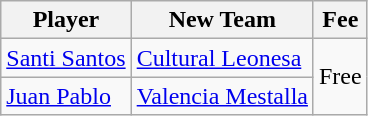<table class="wikitable">
<tr>
<th>Player</th>
<th>New Team</th>
<th>Fee</th>
</tr>
<tr>
<td> <a href='#'>Santi Santos</a></td>
<td> <a href='#'>Cultural Leonesa</a></td>
<td rowspan="2">Free</td>
</tr>
<tr>
<td> <a href='#'>Juan Pablo</a></td>
<td> <a href='#'>Valencia Mestalla</a></td>
</tr>
</table>
